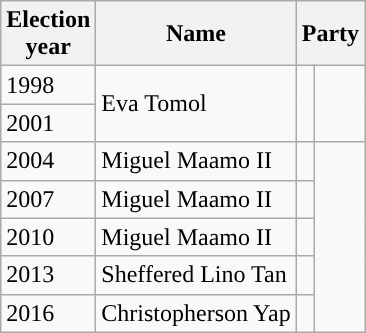<table class=wikitable>
<tr>
<th>Election<br>year</th>
<th>Name</th>
<th colspan=2>Party</th>
</tr>
<tr>
<td>1998</td>
<td rowspan=2>Eva Tomol</td>
<td rowspan=2 style="width: 5px; background-color: "></td>
<td rowspan=2 style="text-align: left;" scope="row"><a href='#'></a></td>
</tr>
<tr>
<td>2001</td>
</tr>
<tr>
<td>2004</td>
<td>Miguel Maamo II</td>
<td></td>
</tr>
<tr>
<td>2007</td>
<td>Miguel Maamo II</td>
<td></td>
</tr>
<tr>
<td>2010</td>
<td>Miguel Maamo II</td>
<td></td>
</tr>
<tr>
<td>2013</td>
<td>Sheffered Lino Tan</td>
<td></td>
</tr>
<tr>
<td>2016</td>
<td>Christopherson Yap</td>
<td></td>
</tr>
</table>
